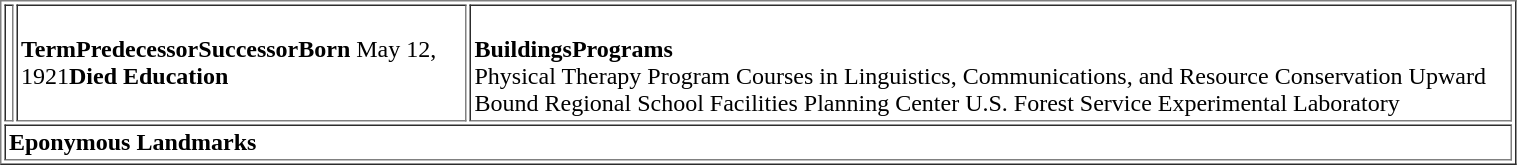<table border="1" cellpadding="2" width="80%">
<tr>
<td valign=center halign=centerwidth=230><br></td>
<td valign=top width=30%><br><strong>Term</strong><strong>Predecessor</strong><strong>Successor</strong><strong>Born</strong> May 12, 1921<strong>Died</strong> <strong>Education</strong></td>
<td valign=top><br><strong>Buildings</strong><strong>Programs</strong><br>
Physical Therapy Program
Courses in Linguistics, Communications, and Resource Conservation
Upward Bound
Regional School Facilities Planning Center
U.S. Forest Service Experimental Laboratory</td>
</tr>
<tr>
<td colspan="3" style="text-align: left;"><strong>Eponymous Landmarks</strong></td>
</tr>
</table>
